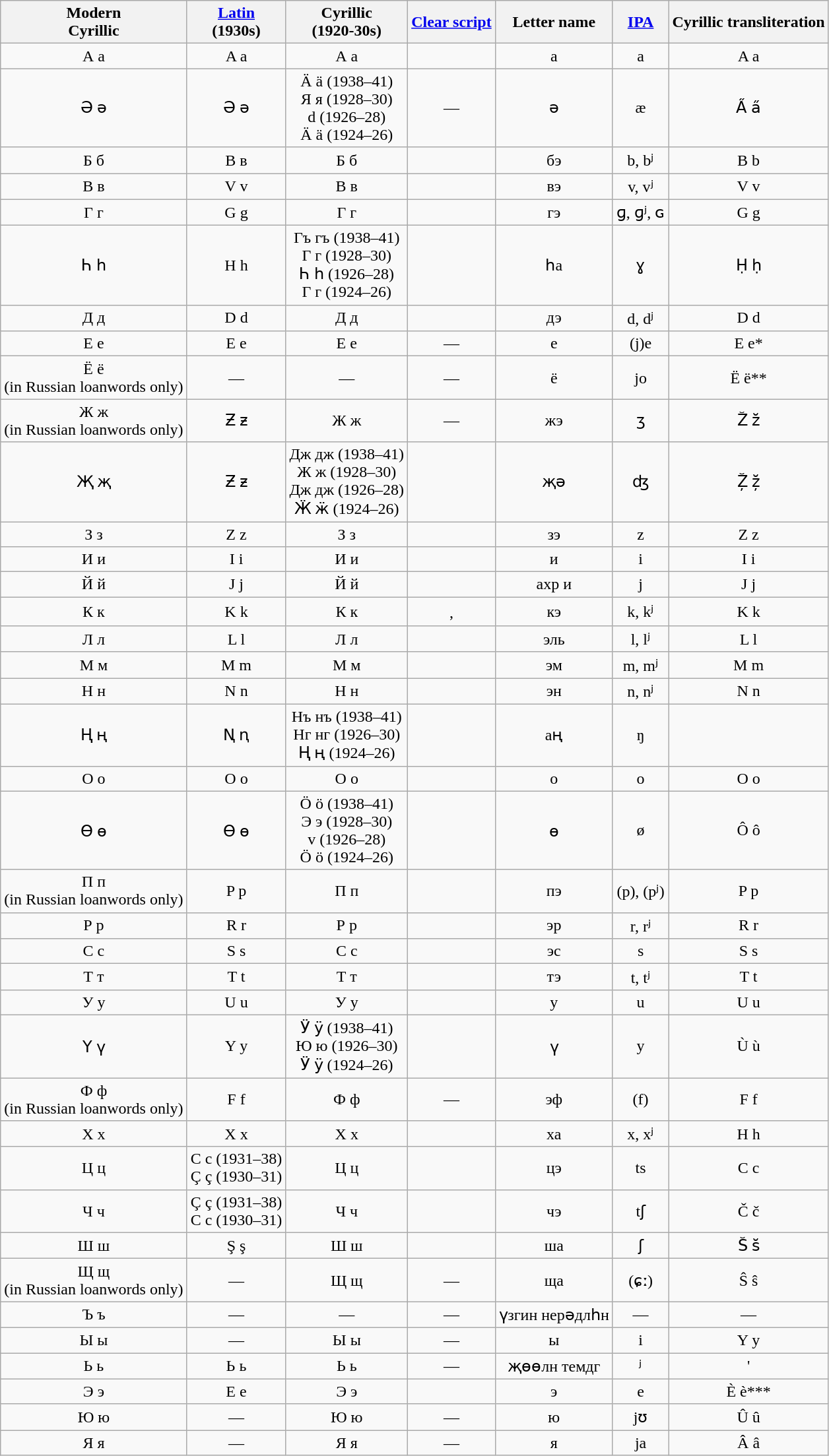<table class="wikitable" style="text-align: center">
<tr>
<th>Modern<br>Cyrillic</th>
<th><a href='#'>Latin</a><br>(1930s)</th>
<th>Cyrillic<br>(1920-30s)</th>
<th><a href='#'>Clear script</a></th>
<th>Letter name</th>
<th><a href='#'>IPA</a></th>
<th>Cyrillic transliteration</th>
</tr>
<tr>
<td>А а</td>
<td>A a</td>
<td>А а</td>
<td><big></big></td>
<td>а</td>
<td>a</td>
<td>A a</td>
</tr>
<tr>
<td>Ә ә</td>
<td>Ə ə</td>
<td>Ä ä (1938–41)<br>Я я (1928–30)<br>d (1926–28)<br>Ä ä (1924–26)</td>
<td>—</td>
<td>ә</td>
<td>æ</td>
<td>A̋ a̋</td>
</tr>
<tr>
<td>Б б</td>
<td>B в</td>
<td>Б б</td>
<td><big></big></td>
<td>бэ</td>
<td>b, bʲ</td>
<td>B b</td>
</tr>
<tr>
<td>В в</td>
<td>V v</td>
<td>В в</td>
<td><big></big></td>
<td>вэ</td>
<td>v, vʲ</td>
<td>V v</td>
</tr>
<tr>
<td>Г г</td>
<td>G g</td>
<td>Г г</td>
<td><big></big></td>
<td>гэ</td>
<td>ɡ, ɡʲ, ɢ</td>
<td>G g</td>
</tr>
<tr>
<td>Һ һ</td>
<td>H h</td>
<td>Гъ гъ (1938–41)<br>Г г (1928–30)<br>Һ һ (1926–28)<br>Г г (1924–26)</td>
<td><big></big></td>
<td>һа</td>
<td>ɣ</td>
<td>Ḥ ḥ</td>
</tr>
<tr>
<td>Д д</td>
<td>D d</td>
<td>Д д</td>
<td><big></big></td>
<td>дэ</td>
<td>d, dʲ</td>
<td>D d</td>
</tr>
<tr>
<td>Е е</td>
<td>E e</td>
<td>Е е</td>
<td>—</td>
<td>е</td>
<td>(j)e</td>
<td>E e*</td>
</tr>
<tr>
<td>Ё ё<br>(in Russian loanwords only)</td>
<td>—</td>
<td>—</td>
<td>—</td>
<td>ё</td>
<td>jo</td>
<td>Ë ë**</td>
</tr>
<tr>
<td>Ж ж<br>(in Russian loanwords only)</td>
<td>Ƶ ƶ</td>
<td>Ж ж</td>
<td>—</td>
<td>жэ</td>
<td>ʒ</td>
<td>Z̆ z̆</td>
</tr>
<tr>
<td>Җ җ</td>
<td>Ƶ ƶ</td>
<td>Дж дж (1938–41)<br>Ж ж (1928–30)<br>Дж дж (1926–28)<br>Ӝ ӝ (1924–26)</td>
<td><big></big></td>
<td>җә</td>
<td>ʤ</td>
<td>Z̦̆ z̦̆</td>
</tr>
<tr>
<td>З з</td>
<td>Z z</td>
<td>З з</td>
<td><big></big></td>
<td>зэ</td>
<td>z</td>
<td>Z z</td>
</tr>
<tr>
<td>И и</td>
<td>I i</td>
<td>И и</td>
<td><big></big></td>
<td>и</td>
<td>i</td>
<td>I i</td>
</tr>
<tr>
<td>Й й</td>
<td>J j</td>
<td>Й й</td>
<td><big></big></td>
<td>ахр и</td>
<td>j</td>
<td>J j</td>
</tr>
<tr>
<td>К к</td>
<td>K k</td>
<td>К к</td>
<td><big></big> , <big></big></td>
<td>кэ</td>
<td>k, kʲ</td>
<td>K k</td>
</tr>
<tr>
<td>Л л</td>
<td>L l</td>
<td>Л л</td>
<td><big></big></td>
<td>эль</td>
<td>l, lʲ</td>
<td>L l</td>
</tr>
<tr>
<td>М м</td>
<td>M m</td>
<td>М м</td>
<td><big></big></td>
<td>эм</td>
<td>m, mʲ</td>
<td>M m</td>
</tr>
<tr>
<td>Н н</td>
<td>N n</td>
<td>Н н</td>
<td><big></big></td>
<td>эн</td>
<td>n, nʲ</td>
<td>N n</td>
</tr>
<tr>
<td>Ң ң</td>
<td>Ꞑ ꞑ</td>
<td>Нъ нъ (1938–41)<br>Нг нг (1926–30)<br>Ң ң (1924–26)</td>
<td><big></big></td>
<td>аң</td>
<td>ŋ</td>
<td></td>
</tr>
<tr>
<td>О о</td>
<td>O o</td>
<td>О о</td>
<td><big></big></td>
<td>о</td>
<td>o</td>
<td>O o</td>
</tr>
<tr>
<td>Ө ө</td>
<td>Ө ө</td>
<td>Ö ö (1938–41)<br>Э э (1928–30)<br>v (1926–28)<br>Ö ö (1924–26)</td>
<td><big></big></td>
<td>ө</td>
<td>ø</td>
<td>Ô ô</td>
</tr>
<tr>
<td>П п<br>(in Russian loanwords only)</td>
<td>P p</td>
<td>П п</td>
<td><big></big></td>
<td>пэ</td>
<td>(p), (pʲ)</td>
<td>P p</td>
</tr>
<tr>
<td>Р р</td>
<td>R r</td>
<td>Р р</td>
<td><big></big></td>
<td>эр</td>
<td>r, rʲ</td>
<td>R r</td>
</tr>
<tr>
<td>С с</td>
<td>S s</td>
<td>С с</td>
<td><big></big></td>
<td>эс</td>
<td>s</td>
<td>S s</td>
</tr>
<tr>
<td>Т т</td>
<td>T t</td>
<td>Т т</td>
<td><big></big></td>
<td>тэ</td>
<td>t, tʲ</td>
<td>T t</td>
</tr>
<tr>
<td>У у</td>
<td>U u</td>
<td>У у</td>
<td><big></big></td>
<td>у</td>
<td>u</td>
<td>U u</td>
</tr>
<tr>
<td>Ү ү</td>
<td>Y y</td>
<td>Ӱ ӱ (1938–41)<br>Ю ю (1926–30)<br>Ӱ ӱ (1924–26)</td>
<td><big></big></td>
<td>ү</td>
<td>y</td>
<td>Ù ù</td>
</tr>
<tr>
<td>Ф ф<br>(in Russian loanwords only)</td>
<td>F f</td>
<td>Ф ф</td>
<td>—</td>
<td>эф</td>
<td>(f)</td>
<td>F f</td>
</tr>
<tr>
<td>Х х</td>
<td>X x</td>
<td>Х х</td>
<td><big></big></td>
<td>ха</td>
<td>x, xʲ</td>
<td>H h</td>
</tr>
<tr>
<td>Ц ц</td>
<td>C c (1931–38)<br>Ç ç (1930–31)</td>
<td>Ц ц</td>
<td><big></big></td>
<td>цэ</td>
<td>ts</td>
<td>C c</td>
</tr>
<tr>
<td>Ч ч</td>
<td>Ç ç (1931–38)<br>C c (1930–31)</td>
<td>Ч ч</td>
<td><big></big></td>
<td>чэ</td>
<td>tʃ</td>
<td>Č č</td>
</tr>
<tr>
<td>Ш ш</td>
<td>Ş ş</td>
<td>Ш ш</td>
<td><big></big></td>
<td>ша</td>
<td>ʃ</td>
<td>S̆ s̆</td>
</tr>
<tr>
<td>Щ щ<br>(in Russian loanwords only)</td>
<td>—</td>
<td>Щ щ</td>
<td>—</td>
<td>ща</td>
<td>(ɕː)</td>
<td>Ŝ ŝ</td>
</tr>
<tr>
<td>Ъ ъ</td>
<td>—</td>
<td>—</td>
<td>—</td>
<td>үзгин нерәдлһн</td>
<td>—</td>
<td>—</td>
</tr>
<tr>
<td>Ы ы</td>
<td>—</td>
<td>Ы ы</td>
<td>—</td>
<td>ы</td>
<td>i</td>
<td>Y y</td>
</tr>
<tr>
<td>Ь ь</td>
<td>Ь ь</td>
<td>Ь ь</td>
<td>—</td>
<td>җөөлн темдг</td>
<td>ʲ</td>
<td>'</td>
</tr>
<tr>
<td>Э э</td>
<td>E e</td>
<td>Э э</td>
<td><big></big></td>
<td>э</td>
<td>e</td>
<td>È è***</td>
</tr>
<tr>
<td>Ю ю</td>
<td>—</td>
<td>Ю ю</td>
<td>—</td>
<td>ю</td>
<td>jʊ</td>
<td>Û û</td>
</tr>
<tr>
<td>Я я</td>
<td>—</td>
<td>Я я</td>
<td>—</td>
<td>я</td>
<td>ja</td>
<td>Â â</td>
</tr>
</table>
